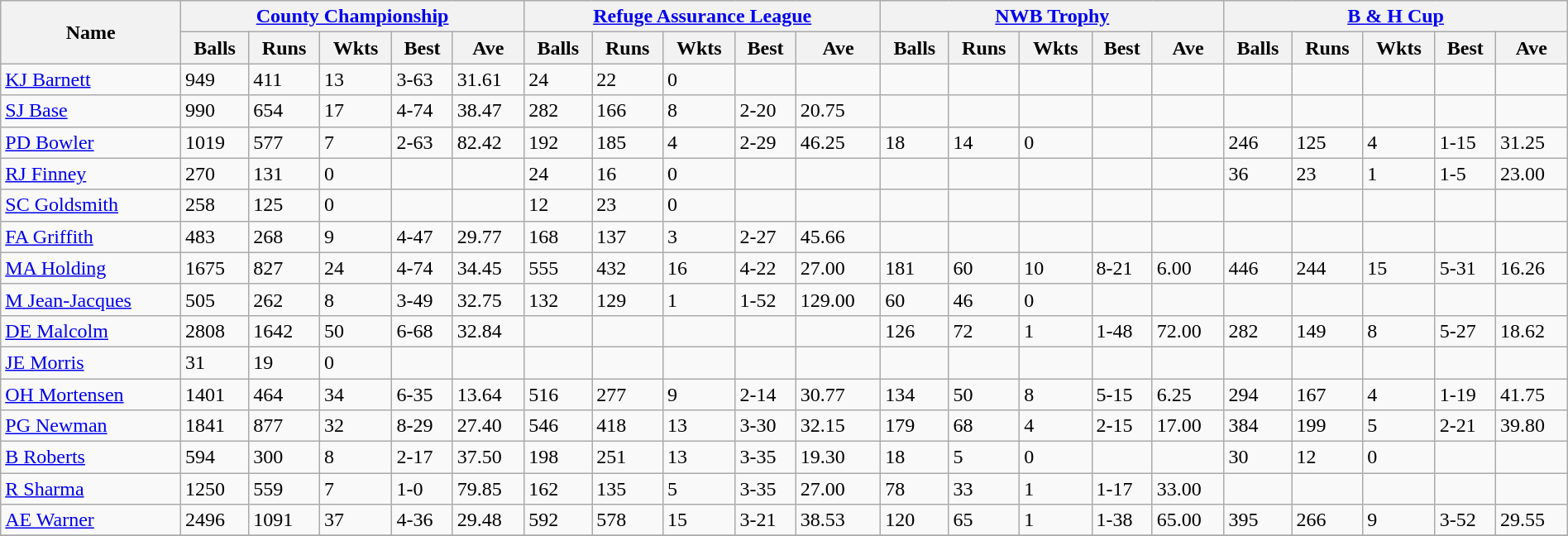<table class="wikitable" width="100%">
<tr bgcolor="#efefef">
<th rowspan=2>Name</th>
<th colspan=5><a href='#'>County Championship</a></th>
<th colspan=5><a href='#'>Refuge Assurance League</a></th>
<th colspan=5><a href='#'>NWB Trophy</a></th>
<th colspan=5><a href='#'>B & H Cup</a></th>
</tr>
<tr>
<th>Balls</th>
<th>Runs</th>
<th>Wkts</th>
<th>Best</th>
<th>Ave</th>
<th>Balls</th>
<th>Runs</th>
<th>Wkts</th>
<th>Best</th>
<th>Ave</th>
<th>Balls</th>
<th>Runs</th>
<th>Wkts</th>
<th>Best</th>
<th>Ave</th>
<th>Balls</th>
<th>Runs</th>
<th>Wkts</th>
<th>Best</th>
<th>Ave</th>
</tr>
<tr>
<td><a href='#'>KJ Barnett</a></td>
<td>949</td>
<td>411</td>
<td>13</td>
<td>3-63</td>
<td>31.61</td>
<td>24</td>
<td>22</td>
<td>0</td>
<td></td>
<td></td>
<td></td>
<td></td>
<td></td>
<td></td>
<td></td>
<td></td>
<td></td>
<td></td>
<td></td>
<td></td>
</tr>
<tr>
<td><a href='#'>SJ Base</a></td>
<td>990</td>
<td>654</td>
<td>17</td>
<td>4-74</td>
<td>38.47</td>
<td>282</td>
<td>166</td>
<td>8</td>
<td>2-20</td>
<td>20.75</td>
<td></td>
<td></td>
<td></td>
<td></td>
<td></td>
<td></td>
<td></td>
<td></td>
<td></td>
<td></td>
</tr>
<tr>
<td><a href='#'>PD Bowler</a></td>
<td>1019</td>
<td>577</td>
<td>7</td>
<td>2-63</td>
<td>82.42</td>
<td>192</td>
<td>185</td>
<td>4</td>
<td>2-29</td>
<td>46.25</td>
<td>18</td>
<td>14</td>
<td>0</td>
<td></td>
<td></td>
<td>246</td>
<td>125</td>
<td>4</td>
<td>1-15</td>
<td>31.25</td>
</tr>
<tr>
<td><a href='#'>RJ Finney</a></td>
<td>270</td>
<td>131</td>
<td>0</td>
<td></td>
<td></td>
<td>24</td>
<td>16</td>
<td>0</td>
<td></td>
<td></td>
<td></td>
<td></td>
<td></td>
<td></td>
<td></td>
<td>36</td>
<td>23</td>
<td>1</td>
<td>1-5</td>
<td>23.00</td>
</tr>
<tr>
<td><a href='#'>SC Goldsmith</a></td>
<td>258</td>
<td>125</td>
<td>0</td>
<td></td>
<td></td>
<td>12</td>
<td>23</td>
<td>0</td>
<td></td>
<td></td>
<td></td>
<td></td>
<td></td>
<td></td>
<td></td>
<td></td>
<td></td>
<td></td>
<td></td>
<td></td>
</tr>
<tr>
<td><a href='#'>FA Griffith</a></td>
<td>483</td>
<td>268</td>
<td>9</td>
<td>4-47</td>
<td>29.77</td>
<td>168</td>
<td>137</td>
<td>3</td>
<td>2-27</td>
<td>45.66</td>
<td></td>
<td></td>
<td></td>
<td></td>
<td></td>
<td></td>
<td></td>
<td></td>
<td></td>
<td></td>
</tr>
<tr>
<td><a href='#'>MA Holding</a></td>
<td>1675</td>
<td>827</td>
<td>24</td>
<td>4-74</td>
<td>34.45</td>
<td>555</td>
<td>432</td>
<td>16</td>
<td>4-22</td>
<td>27.00</td>
<td>181</td>
<td>60</td>
<td>10</td>
<td>8-21</td>
<td>6.00</td>
<td>446</td>
<td>244</td>
<td>15</td>
<td>5-31</td>
<td>16.26</td>
</tr>
<tr>
<td><a href='#'>M Jean-Jacques</a></td>
<td>505</td>
<td>262</td>
<td>8</td>
<td>3-49</td>
<td>32.75</td>
<td>132</td>
<td>129</td>
<td>1</td>
<td>1-52</td>
<td>129.00</td>
<td>60</td>
<td>46</td>
<td>0</td>
<td></td>
<td></td>
<td></td>
<td></td>
<td></td>
<td></td>
<td></td>
</tr>
<tr>
<td><a href='#'>DE Malcolm</a></td>
<td>2808</td>
<td>1642</td>
<td>50</td>
<td>6-68</td>
<td>32.84</td>
<td></td>
<td></td>
<td></td>
<td></td>
<td></td>
<td>126</td>
<td>72</td>
<td>1</td>
<td>1-48</td>
<td>72.00</td>
<td>282</td>
<td>149</td>
<td>8</td>
<td>5-27</td>
<td>18.62</td>
</tr>
<tr>
<td><a href='#'>JE Morris</a></td>
<td>31</td>
<td>19</td>
<td>0</td>
<td></td>
<td></td>
<td></td>
<td></td>
<td></td>
<td></td>
<td></td>
<td></td>
<td></td>
<td></td>
<td></td>
<td></td>
<td></td>
<td></td>
<td></td>
<td></td>
<td></td>
</tr>
<tr>
<td><a href='#'>OH Mortensen</a></td>
<td>1401</td>
<td>464</td>
<td>34</td>
<td>6-35</td>
<td>13.64</td>
<td>516</td>
<td>277</td>
<td>9</td>
<td>2-14</td>
<td>30.77</td>
<td>134</td>
<td>50</td>
<td>8</td>
<td>5-15</td>
<td>6.25</td>
<td>294</td>
<td>167</td>
<td>4</td>
<td>1-19</td>
<td>41.75</td>
</tr>
<tr>
<td><a href='#'>PG Newman</a></td>
<td>1841</td>
<td>877</td>
<td>32</td>
<td>8-29</td>
<td>27.40</td>
<td>546</td>
<td>418</td>
<td>13</td>
<td>3-30</td>
<td>32.15</td>
<td>179</td>
<td>68</td>
<td>4</td>
<td>2-15</td>
<td>17.00</td>
<td>384</td>
<td>199</td>
<td>5</td>
<td>2-21</td>
<td>39.80</td>
</tr>
<tr>
<td><a href='#'>B Roberts</a></td>
<td>594</td>
<td>300</td>
<td>8</td>
<td>2-17</td>
<td>37.50</td>
<td>198</td>
<td>251</td>
<td>13</td>
<td>3-35</td>
<td>19.30</td>
<td>18</td>
<td>5</td>
<td>0</td>
<td></td>
<td></td>
<td>30</td>
<td>12</td>
<td>0</td>
<td></td>
<td></td>
</tr>
<tr>
<td><a href='#'>R Sharma</a></td>
<td>1250</td>
<td>559</td>
<td>7</td>
<td>1-0</td>
<td>79.85</td>
<td>162</td>
<td>135</td>
<td>5</td>
<td>3-35</td>
<td>27.00</td>
<td>78</td>
<td>33</td>
<td>1</td>
<td>1-17</td>
<td>33.00</td>
<td></td>
<td></td>
<td></td>
<td></td>
<td></td>
</tr>
<tr>
<td><a href='#'>AE Warner</a></td>
<td>2496</td>
<td>1091</td>
<td>37</td>
<td>4-36</td>
<td>29.48</td>
<td>592</td>
<td>578</td>
<td>15</td>
<td>3-21</td>
<td>38.53</td>
<td>120</td>
<td>65</td>
<td>1</td>
<td>1-38</td>
<td>65.00</td>
<td>395</td>
<td>266</td>
<td>9</td>
<td>3-52</td>
<td>29.55</td>
</tr>
<tr>
</tr>
</table>
